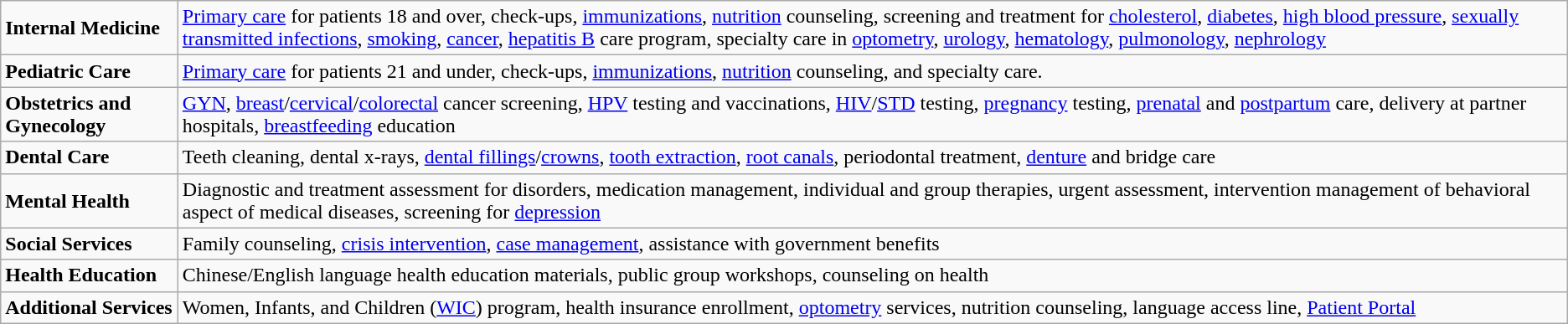<table class="wikitable">
<tr>
<td><strong>Internal Medicine</strong></td>
<td><a href='#'>Primary care</a> for patients 18 and over, check-ups, <a href='#'>immunizations</a>, <a href='#'>nutrition</a> counseling, screening and treatment for <a href='#'>cholesterol</a>, <a href='#'>diabetes</a>, <a href='#'>high blood pressure</a>, <a href='#'>sexually transmitted infections</a>, <a href='#'>smoking</a>, <a href='#'>cancer</a>, <a href='#'>hepatitis B</a> care program, specialty care in <a href='#'>optometry</a>, <a href='#'>urology</a>, <a href='#'>hematology</a>, <a href='#'>pulmonology</a>, <a href='#'>nephrology</a></td>
</tr>
<tr>
<td><strong>Pediatric Care</strong></td>
<td><a href='#'>Primary care</a> for patients 21 and under, check-ups, <a href='#'>immunizations</a>, <a href='#'>nutrition</a> counseling, and specialty care.</td>
</tr>
<tr>
<td><strong>Obstetrics and Gynecology</strong></td>
<td><a href='#'>GYN</a>, <a href='#'>breast</a>/<a href='#'>cervical</a>/<a href='#'>colorectal</a> cancer screening, <a href='#'>HPV</a> testing and vaccinations, <a href='#'>HIV</a>/<a href='#'>STD</a> testing, <a href='#'>pregnancy</a> testing, <a href='#'>prenatal</a> and <a href='#'>postpartum</a> care, delivery at partner hospitals, <a href='#'>breastfeeding</a> education</td>
</tr>
<tr>
<td><strong>Dental Care</strong></td>
<td>Teeth cleaning, dental x-rays, <a href='#'>dental fillings</a>/<a href='#'>crowns</a>, <a href='#'>tooth extraction</a>, <a href='#'>root canals</a>, periodontal treatment, <a href='#'>denture</a> and bridge care</td>
</tr>
<tr>
<td><strong>Mental Health</strong></td>
<td>Diagnostic and treatment assessment for disorders, medication management, individual and group therapies, urgent assessment, intervention management of behavioral aspect of medical diseases, screening for <a href='#'>depression</a></td>
</tr>
<tr>
<td><strong>Social Services</strong></td>
<td>Family counseling, <a href='#'>crisis intervention</a>, <a href='#'>case management</a>, assistance with government benefits</td>
</tr>
<tr>
<td><strong>Health Education</strong></td>
<td>Chinese/English language health education materials, public group workshops, counseling on health</td>
</tr>
<tr>
<td><strong>Additional Services</strong></td>
<td>Women, Infants, and Children (<a href='#'>WIC</a>) program, health insurance enrollment, <a href='#'>optometry</a> services, nutrition counseling, language access line, <a href='#'>Patient Portal</a></td>
</tr>
</table>
